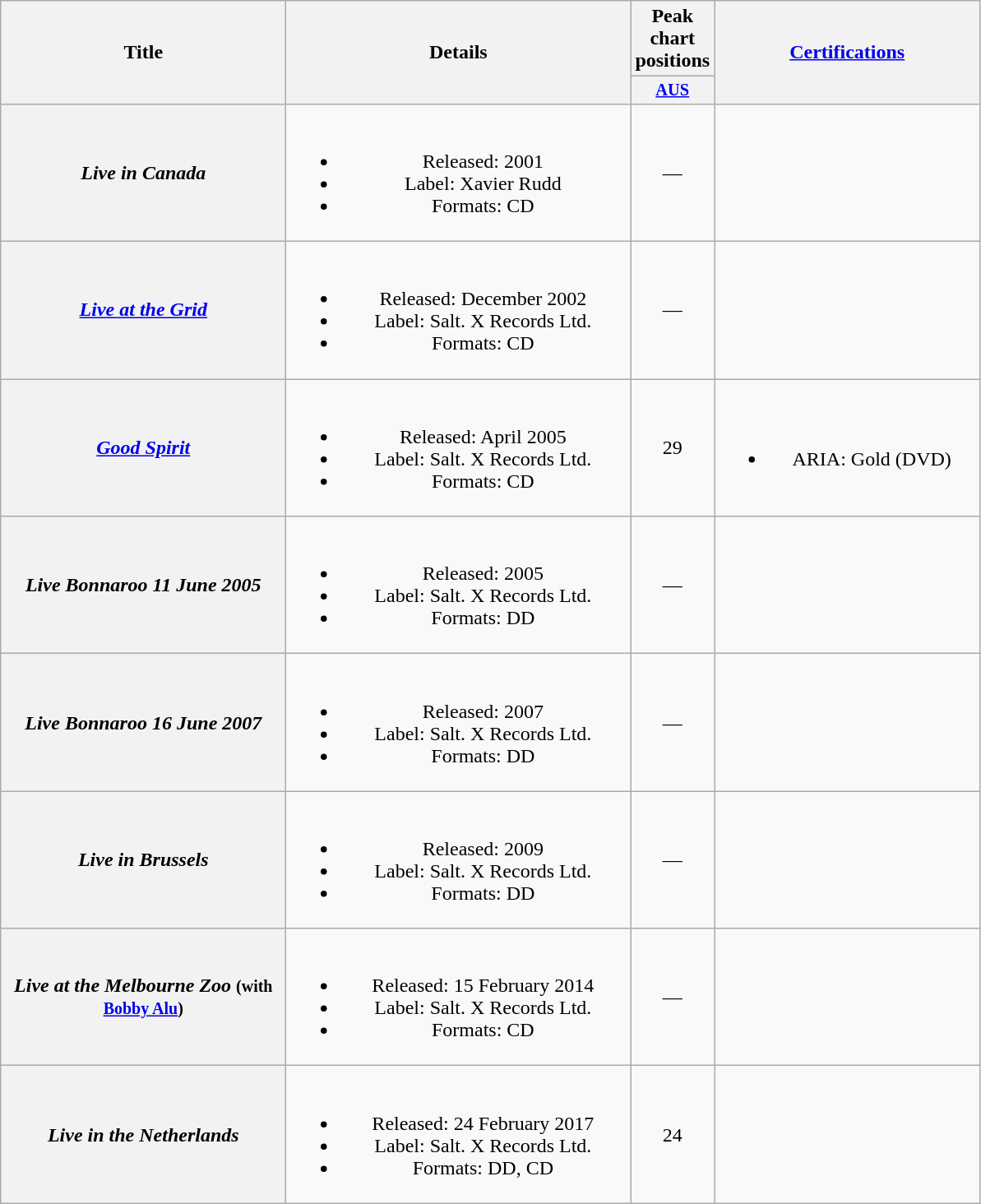<table class="wikitable plainrowheaders" style="text-align:center;">
<tr>
<th scope="col" rowspan="2" style="width:14em;">Title</th>
<th scope="col" rowspan="2" style="width:17em;">Details</th>
<th scope="col">Peak chart positions</th>
<th scope="col" rowspan="2" style="width:13em;"><a href='#'>Certifications</a></th>
</tr>
<tr>
<th style="width:3em;font-size:85%"><a href='#'>AUS</a><br></th>
</tr>
<tr>
<th scope="row"><em>Live in Canada</em></th>
<td><br><ul><li>Released: 2001</li><li>Label: Xavier Rudd</li><li>Formats: CD</li></ul></td>
<td>—</td>
<td></td>
</tr>
<tr>
<th scope="row"><em><a href='#'>Live at the Grid</a></em></th>
<td><br><ul><li>Released: December 2002</li><li>Label: Salt. X Records Ltd.</li><li>Formats: CD</li></ul></td>
<td>—</td>
<td></td>
</tr>
<tr>
<th scope="row"><em><a href='#'>Good Spirit</a></em></th>
<td><br><ul><li>Released: April 2005</li><li>Label: Salt. X Records Ltd.</li><li>Formats: CD</li></ul></td>
<td>29</td>
<td><br><ul><li>ARIA: Gold (DVD)</li></ul></td>
</tr>
<tr>
<th scope="row"><em>Live Bonnaroo 11 June 2005</em></th>
<td><br><ul><li>Released: 2005</li><li>Label: Salt. X Records Ltd.</li><li>Formats: DD</li></ul></td>
<td>—</td>
<td></td>
</tr>
<tr>
<th scope="row"><em>Live Bonnaroo 16 June 2007</em></th>
<td><br><ul><li>Released: 2007</li><li>Label: Salt. X Records Ltd.</li><li>Formats: DD</li></ul></td>
<td>—</td>
<td></td>
</tr>
<tr>
<th scope="row"><em>Live in Brussels</em></th>
<td><br><ul><li>Released: 2009</li><li>Label: Salt. X Records Ltd.</li><li>Formats: DD</li></ul></td>
<td>—</td>
<td></td>
</tr>
<tr>
<th scope="row"><em>Live at the Melbourne Zoo</em> <small>(with <a href='#'>Bobby Alu</a>) </small></th>
<td><br><ul><li>Released: 15 February 2014</li><li>Label: Salt. X Records Ltd.</li><li>Formats: CD</li></ul></td>
<td>—</td>
<td></td>
</tr>
<tr>
<th scope="row"><em>Live in the Netherlands</em></th>
<td><br><ul><li>Released: 24 February 2017</li><li>Label: Salt. X Records Ltd.</li><li>Formats: DD, CD</li></ul></td>
<td>24</td>
<td></td>
</tr>
</table>
